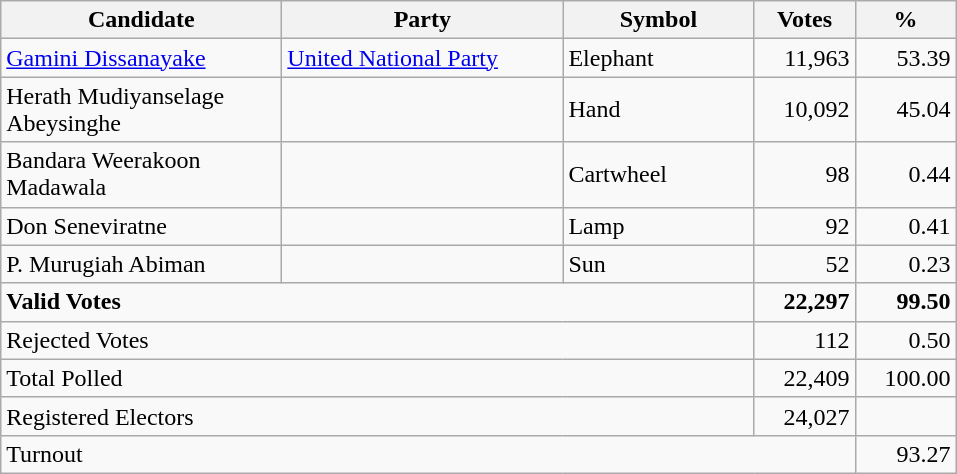<table class="wikitable" border="1" style="text-align:right;">
<tr>
<th align=left width="180">Candidate</th>
<th align=left width="180">Party</th>
<th align=left width="120">Symbol</th>
<th align=left width="60">Votes</th>
<th align=left width="60">%</th>
</tr>
<tr>
<td align=left><a href='#'>Gamini Dissanayake</a></td>
<td align=left><a href='#'>United National Party</a></td>
<td align=left>Elephant</td>
<td align=right>11,963</td>
<td align=right>53.39</td>
</tr>
<tr>
<td align=left>Herath Mudiyanselage Abeysinghe</td>
<td align=left></td>
<td align=left>Hand</td>
<td align=right>10,092</td>
<td align=right>45.04</td>
</tr>
<tr>
<td align=left>Bandara Weerakoon Madawala</td>
<td align=left></td>
<td align=left>Cartwheel</td>
<td align=right>98</td>
<td align=right>0.44</td>
</tr>
<tr>
<td align=left>Don Seneviratne</td>
<td align=left></td>
<td align=left>Lamp</td>
<td align=right>92</td>
<td align=right>0.41</td>
</tr>
<tr>
<td align=left>P. Murugiah Abiman</td>
<td align=left></td>
<td align=left>Sun</td>
<td align=right>52</td>
<td align=right>0.23</td>
</tr>
<tr>
<td align=left colspan=3><strong>Valid Votes</strong></td>
<td align=right><strong>22,297</strong></td>
<td align=right><strong>99.50</strong></td>
</tr>
<tr>
<td align=left colspan=3>Rejected Votes</td>
<td align=right>112</td>
<td align=right>0.50</td>
</tr>
<tr>
<td align=left colspan=3>Total Polled</td>
<td align=right>22,409</td>
<td align=right>100.00</td>
</tr>
<tr>
<td align=left colspan=3>Registered Electors</td>
<td align=right>24,027</td>
<td></td>
</tr>
<tr>
<td align=left colspan=4>Turnout</td>
<td align=right>93.27</td>
</tr>
</table>
